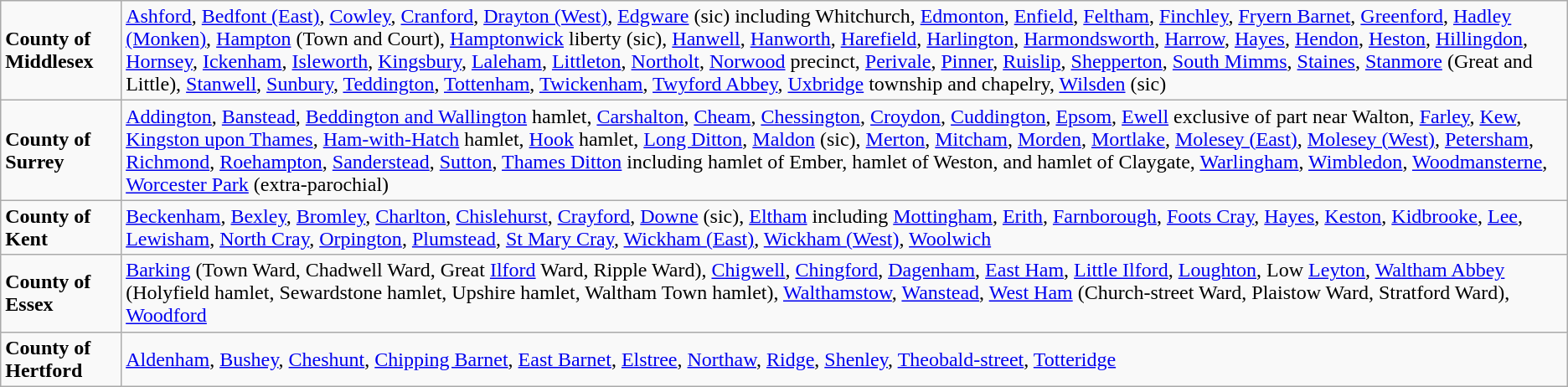<table class="wikitable">
<tr>
<td scope="row"><strong>County of Middlesex</strong></td>
<td><a href='#'>Ashford</a>, <a href='#'>Bedfont (East)</a>, <a href='#'>Cowley</a>, <a href='#'>Cranford</a>, <a href='#'>Drayton (West)</a>, <a href='#'>Edgware</a> (sic) including Whitchurch, <a href='#'>Edmonton</a>, <a href='#'>Enfield</a>, <a href='#'>Feltham</a>, <a href='#'>Finchley</a>, <a href='#'>Fryern Barnet</a>, <a href='#'>Greenford</a>, <a href='#'>Hadley (Monken)</a>, <a href='#'>Hampton</a> (Town and Court), <a href='#'>Hamptonwick</a> liberty (sic), <a href='#'>Hanwell</a>, <a href='#'>Hanworth</a>, <a href='#'>Harefield</a>, <a href='#'>Harlington</a>, <a href='#'>Harmondsworth</a>, <a href='#'>Harrow</a>, <a href='#'>Hayes</a>, <a href='#'>Hendon</a>, <a href='#'>Heston</a>, <a href='#'>Hillingdon</a>, <a href='#'>Hornsey</a>, <a href='#'>Ickenham</a>, <a href='#'>Isleworth</a>, <a href='#'>Kingsbury</a>, <a href='#'>Laleham</a>, <a href='#'>Littleton</a>, <a href='#'>Northolt</a>, <a href='#'>Norwood</a> precinct, <a href='#'>Perivale</a>, <a href='#'>Pinner</a>, <a href='#'>Ruislip</a>, <a href='#'>Shepperton</a>, <a href='#'>South Mimms</a>, <a href='#'>Staines</a>, <a href='#'>Stanmore</a> (Great and Little), <a href='#'>Stanwell</a>, <a href='#'>Sunbury</a>, <a href='#'>Teddington</a>, <a href='#'>Tottenham</a>, <a href='#'>Twickenham</a>, <a href='#'>Twyford Abbey</a>, <a href='#'>Uxbridge</a> township and chapelry, <a href='#'>Wilsden</a> (sic)</td>
</tr>
<tr>
<td scope="row"><strong>County of Surrey</strong></td>
<td><a href='#'>Addington</a>, <a href='#'>Banstead</a>, <a href='#'>Beddington and Wallington</a> hamlet, <a href='#'>Carshalton</a>, <a href='#'>Cheam</a>, <a href='#'>Chessington</a>, <a href='#'>Croydon</a>, <a href='#'>Cuddington</a>, <a href='#'>Epsom</a>, <a href='#'>Ewell</a> exclusive of part near Walton, <a href='#'>Farley</a>, <a href='#'>Kew</a>, <a href='#'>Kingston upon Thames</a>, <a href='#'>Ham-with-Hatch</a> hamlet, <a href='#'>Hook</a> hamlet, <a href='#'>Long Ditton</a>, <a href='#'>Maldon</a> (sic), <a href='#'>Merton</a>, <a href='#'>Mitcham</a>, <a href='#'>Morden</a>, <a href='#'>Mortlake</a>, <a href='#'>Molesey (East)</a>, <a href='#'>Molesey (West)</a>, <a href='#'>Petersham</a>, <a href='#'>Richmond</a>, <a href='#'>Roehampton</a>, <a href='#'>Sanderstead</a>, <a href='#'>Sutton</a>, <a href='#'>Thames Ditton</a> including hamlet of Ember, hamlet of Weston, and hamlet of Claygate, <a href='#'>Warlingham</a>, <a href='#'>Wimbledon</a>, <a href='#'>Woodmansterne</a>, <a href='#'>Worcester Park</a> (extra-parochial)</td>
</tr>
<tr>
<td scope="row"><strong>County of Kent</strong></td>
<td><a href='#'>Beckenham</a>, <a href='#'>Bexley</a>, <a href='#'>Bromley</a>, <a href='#'>Charlton</a>, <a href='#'>Chislehurst</a>, <a href='#'>Crayford</a>, <a href='#'>Downe</a> (sic), <a href='#'>Eltham</a> including <a href='#'>Mottingham</a>, <a href='#'>Erith</a>, <a href='#'>Farnborough</a>, <a href='#'>Foots Cray</a>, <a href='#'>Hayes</a>, <a href='#'>Keston</a>, <a href='#'>Kidbrooke</a>, <a href='#'>Lee</a>, <a href='#'>Lewisham</a>, <a href='#'>North Cray</a>, <a href='#'>Orpington</a>, <a href='#'>Plumstead</a>, <a href='#'>St Mary Cray</a>, <a href='#'>Wickham (East)</a>, <a href='#'>Wickham (West)</a>, <a href='#'>Woolwich</a></td>
</tr>
<tr>
<td scope="row"><strong>County of Essex</strong></td>
<td><a href='#'>Barking</a> (Town Ward, Chadwell Ward, Great <a href='#'>Ilford</a> Ward, Ripple Ward), <a href='#'>Chigwell</a>, <a href='#'>Chingford</a>, <a href='#'>Dagenham</a>, <a href='#'>East Ham</a>, <a href='#'>Little Ilford</a>, <a href='#'>Loughton</a>, Low <a href='#'>Leyton</a>, <a href='#'>Waltham Abbey</a> (Holyfield hamlet, Sewardstone hamlet, Upshire hamlet, Waltham Town hamlet), <a href='#'>Walthamstow</a>, <a href='#'>Wanstead</a>, <a href='#'>West Ham</a> (Church-street Ward, Plaistow Ward, Stratford Ward), <a href='#'>Woodford</a></td>
</tr>
<tr>
<td scope="row"><strong>County of Hertford</strong></td>
<td><a href='#'>Aldenham</a>, <a href='#'>Bushey</a>, <a href='#'>Cheshunt</a>, <a href='#'>Chipping Barnet</a>, <a href='#'>East Barnet</a>, <a href='#'>Elstree</a>, <a href='#'>Northaw</a>, <a href='#'>Ridge</a>, <a href='#'>Shenley</a>, <a href='#'>Theobald-street</a>, <a href='#'>Totteridge</a></td>
</tr>
</table>
